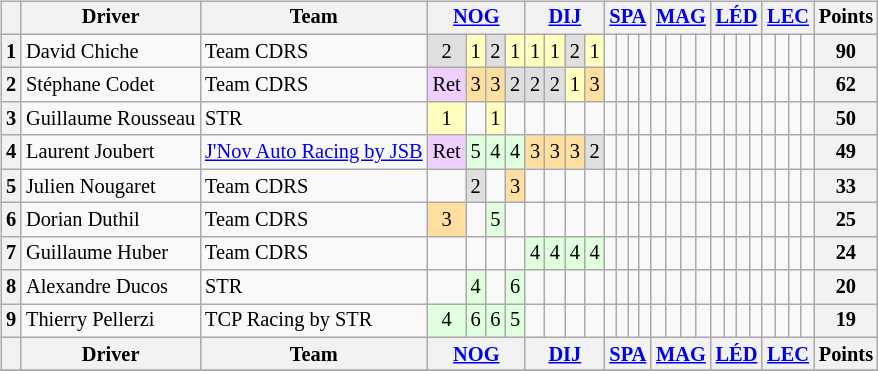<table>
<tr>
<td><br><table class="wikitable" style="font-size: 85%; text-align:center;">
<tr>
<th></th>
<th>Driver</th>
<th>Team</th>
<th colspan="4"><a href='#'>NOG</a><br></th>
<th colspan="4"><a href='#'>DIJ</a><br></th>
<th colspan="4"><a href='#'>SPA</a><br></th>
<th colspan="4"><a href='#'>MAG</a><br></th>
<th colspan="4"><a href='#'>LÉD</a><br></th>
<th colspan="4"><a href='#'>LEC</a><br></th>
<th>Points</th>
</tr>
<tr>
<th>1</th>
<td align="left"> David Chiche</td>
<td align="left"> Team CDRS</td>
<td style="background:#DFDFDF;">2</td>
<td style="background:#FFFFBF;">1</td>
<td style="background:#DFDFDF;">2</td>
<td style="background:#FFFFBF;">1</td>
<td style="background:#FFFFBF;">1</td>
<td style="background:#FFFFBF;">1</td>
<td style="background:#DFDFDF;">2</td>
<td style="background:#FFFFBF;">1</td>
<td></td>
<td></td>
<td></td>
<td></td>
<td></td>
<td></td>
<td></td>
<td></td>
<td></td>
<td></td>
<td></td>
<td></td>
<td></td>
<td></td>
<td></td>
<td></td>
<th>90</th>
</tr>
<tr>
<th>2</th>
<td align="left"> Stéphane Codet</td>
<td align="left"> Team CDRS</td>
<td style="background:#efcfff;">Ret</td>
<td style="background:#FFDF9F;">3</td>
<td style="background:#FFDF9F;">3</td>
<td style="background:#DFDFDF;">2</td>
<td style="background:#DFDFDF;">2</td>
<td style="background:#DFDFDF;">2</td>
<td style="background:#FFFFBF;">1</td>
<td style="background:#FFDF9F;">3</td>
<td></td>
<td></td>
<td></td>
<td></td>
<td></td>
<td></td>
<td></td>
<td></td>
<td></td>
<td></td>
<td></td>
<td></td>
<td></td>
<td></td>
<td></td>
<td></td>
<th>62</th>
</tr>
<tr>
<th>3</th>
<td align="left"> Guillaume Rousseau</td>
<td align="left"> STR</td>
<td style="background:#FFFFBF;">1</td>
<td></td>
<td style="background:#FFFFBF;">1</td>
<td></td>
<td></td>
<td></td>
<td></td>
<td></td>
<td></td>
<td></td>
<td></td>
<td></td>
<td></td>
<td></td>
<td></td>
<td></td>
<td></td>
<td></td>
<td></td>
<td></td>
<td></td>
<td></td>
<td></td>
<td></td>
<th>50</th>
</tr>
<tr>
<th>4</th>
<td align="left"> Laurent Joubert</td>
<td align="left"> <a href='#'>J'Nov Auto Racing by JSB</a></td>
<td style="background:#efcfff;">Ret</td>
<td style="background:#DFFFDF;">5</td>
<td style="background:#DFFFDF;">4</td>
<td style="background:#DFFFDF;">4</td>
<td style="background:#FFDF9F;">3</td>
<td style="background:#FFDF9F;">3</td>
<td style="background:#FFDF9F;">3</td>
<td style="background:#DFDFDF;">2</td>
<td></td>
<td></td>
<td></td>
<td></td>
<td></td>
<td></td>
<td></td>
<td></td>
<td></td>
<td></td>
<td></td>
<td></td>
<td></td>
<td></td>
<td></td>
<td></td>
<th>49</th>
</tr>
<tr>
<th>5</th>
<td align="left"> Julien Nougaret</td>
<td align="left"> Team CDRS</td>
<td></td>
<td style="background:#DFDFDF;">2</td>
<td></td>
<td style="background:#FFDF9F;">3</td>
<td></td>
<td></td>
<td></td>
<td></td>
<td></td>
<td></td>
<td></td>
<td></td>
<td></td>
<td></td>
<td></td>
<td></td>
<td></td>
<td></td>
<td></td>
<td></td>
<td></td>
<td></td>
<td></td>
<td></td>
<th>33</th>
</tr>
<tr>
<th>6</th>
<td align="left"> Dorian Duthil</td>
<td align="left"> Team CDRS</td>
<td style="background:#FFDF9F;">3</td>
<td></td>
<td style="background:#DFFFDF;">5</td>
<td></td>
<td></td>
<td></td>
<td></td>
<td></td>
<td></td>
<td></td>
<td></td>
<td></td>
<td></td>
<td></td>
<td></td>
<td></td>
<td></td>
<td></td>
<td></td>
<td></td>
<td></td>
<td></td>
<td></td>
<td></td>
<th>25</th>
</tr>
<tr>
<th>7</th>
<td align="left"> Guillaume Huber</td>
<td align="left"> Team CDRS</td>
<td></td>
<td></td>
<td></td>
<td></td>
<td style="background:#DFFFDF;">4</td>
<td style="background:#DFFFDF;">4</td>
<td style="background:#DFFFDF;">4</td>
<td style="background:#DFFFDF;">4</td>
<td></td>
<td></td>
<td></td>
<td></td>
<td></td>
<td></td>
<td></td>
<td></td>
<td></td>
<td></td>
<td></td>
<td></td>
<td></td>
<td></td>
<td></td>
<td></td>
<th>24</th>
</tr>
<tr>
<th>8</th>
<td align="left"> Alexandre Ducos</td>
<td align="left"> STR</td>
<td></td>
<td style="background:#DFFFDF;">4</td>
<td></td>
<td style="background:#DFFFDF;">6</td>
<td></td>
<td></td>
<td></td>
<td></td>
<td></td>
<td></td>
<td></td>
<td></td>
<td></td>
<td></td>
<td></td>
<td></td>
<td></td>
<td></td>
<td></td>
<td></td>
<td></td>
<td></td>
<td></td>
<td></td>
<th>20</th>
</tr>
<tr>
<th>9</th>
<td align="left"> Thierry Pellerzi</td>
<td align="left"> TCP Racing by STR</td>
<td style="background:#DFFFDF;">4</td>
<td style="background:#DFFFDF;">6</td>
<td style="background:#DFFFDF;">6</td>
<td style="background:#DFFFDF;">5</td>
<td></td>
<td></td>
<td></td>
<td></td>
<td></td>
<td></td>
<td></td>
<td></td>
<td></td>
<td></td>
<td></td>
<td></td>
<td></td>
<td></td>
<td></td>
<td></td>
<td></td>
<td></td>
<td></td>
<td></td>
<th>19</th>
</tr>
<tr>
<th></th>
<th>Driver</th>
<th>Team</th>
<th colspan="4"><a href='#'>NOG</a><br></th>
<th colspan="4"><a href='#'>DIJ</a><br></th>
<th colspan="4"><a href='#'>SPA</a><br></th>
<th colspan="4"><a href='#'>MAG</a><br></th>
<th colspan="4"><a href='#'>LÉD</a><br></th>
<th colspan="4"><a href='#'>LEC</a><br></th>
<th>Points</th>
</tr>
<tr>
</tr>
</table>
</td>
<td valign="top"></td>
</tr>
</table>
